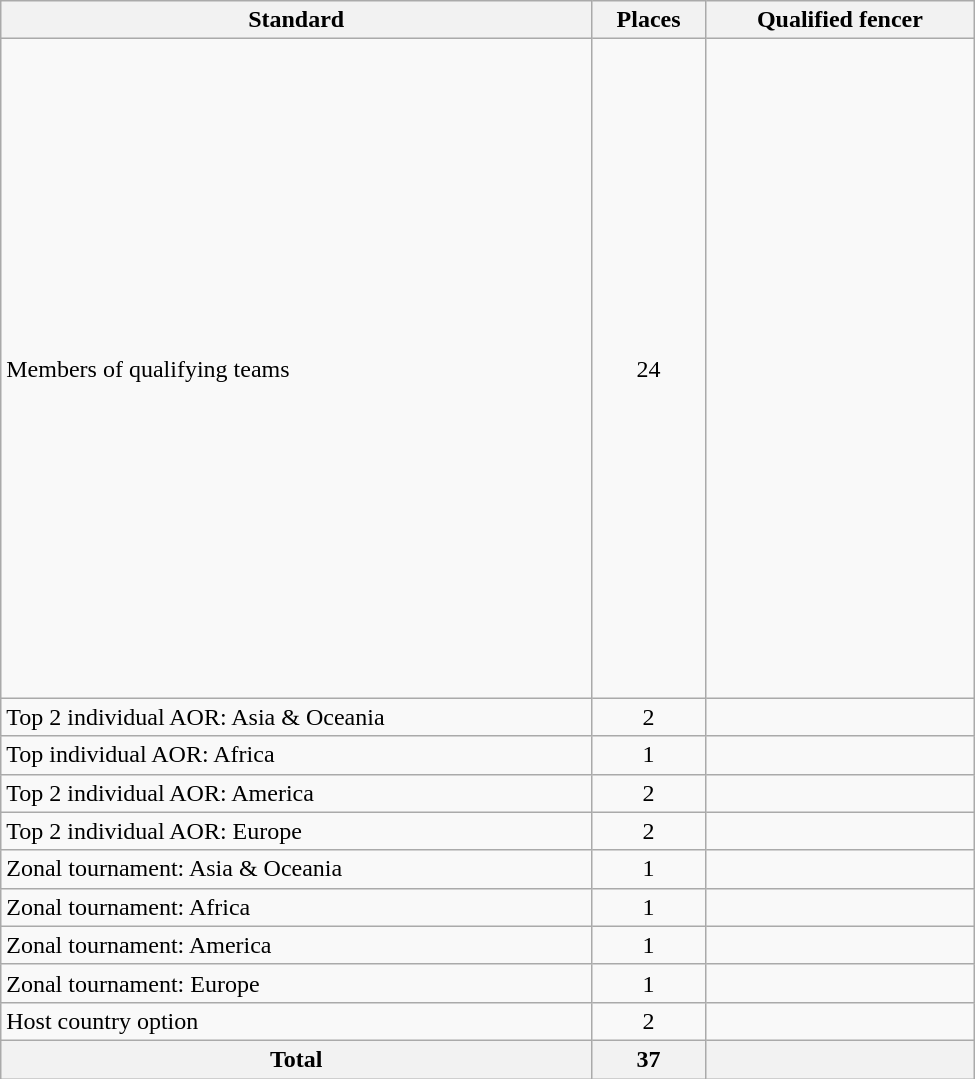<table class="wikitable" width=650>
<tr>
<th>Standard</th>
<th>Places</th>
<th>Qualified fencer</th>
</tr>
<tr>
<td>Members of qualifying teams</td>
<td align=center>24</td>
<td><br><br><br><br><br><br><br><br><br><br><br><br><br><br><br><br><br><br><br><br><br><br><br><br></td>
</tr>
<tr>
<td>Top 2 individual AOR: Asia & Oceania</td>
<td align=center>2</td>
<td><br></td>
</tr>
<tr>
<td>Top individual AOR: Africa</td>
<td align=center>1</td>
<td></td>
</tr>
<tr>
<td>Top 2 individual AOR: America</td>
<td align=center>2</td>
<td><br></td>
</tr>
<tr>
<td>Top 2 individual AOR: Europe</td>
<td align=center>2</td>
<td><br></td>
</tr>
<tr>
<td>Zonal tournament: Asia & Oceania</td>
<td align=center>1</td>
<td></td>
</tr>
<tr>
<td>Zonal tournament: Africa</td>
<td align=center>1</td>
<td><s></s><br></td>
</tr>
<tr>
<td>Zonal tournament: America</td>
<td align=center>1</td>
<td></td>
</tr>
<tr>
<td>Zonal tournament: Europe</td>
<td align=center>1</td>
<td></td>
</tr>
<tr>
<td>Host country option</td>
<td align=center>2</td>
<td><br></td>
</tr>
<tr>
<th>Total</th>
<th>37</th>
<th></th>
</tr>
</table>
